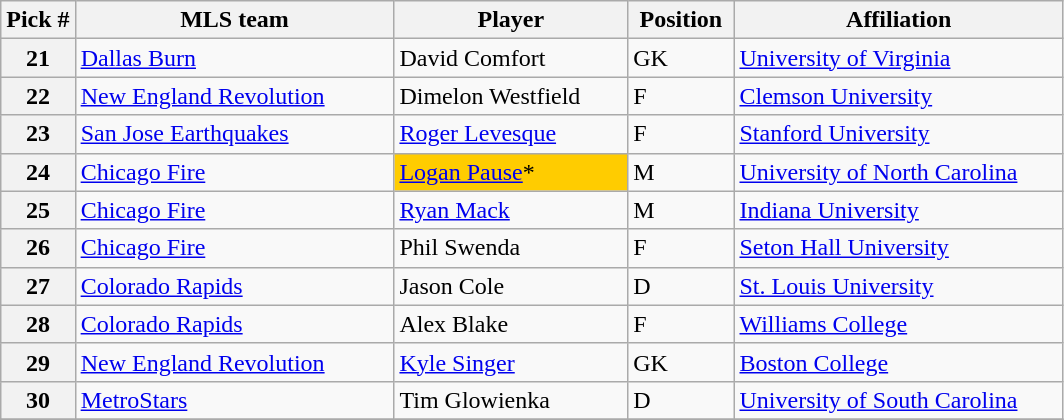<table class="wikitable sortable">
<tr>
<th width=7%>Pick #</th>
<th width=30%>MLS team</th>
<th width=22%>Player</th>
<th width=10%>Position</th>
<th>Affiliation</th>
</tr>
<tr>
<th>21</th>
<td><a href='#'>Dallas Burn</a></td>
<td>David Comfort</td>
<td>GK</td>
<td><a href='#'>University of Virginia</a></td>
</tr>
<tr>
<th>22</th>
<td><a href='#'>New England Revolution</a></td>
<td>Dimelon Westfield</td>
<td>F</td>
<td><a href='#'>Clemson University</a></td>
</tr>
<tr>
<th>23</th>
<td><a href='#'>San Jose Earthquakes</a></td>
<td><a href='#'>Roger Levesque</a></td>
<td>F</td>
<td><a href='#'>Stanford University</a></td>
</tr>
<tr>
<th>24</th>
<td><a href='#'>Chicago Fire</a></td>
<td style="background:#FFCC00"><a href='#'>Logan Pause</a>*</td>
<td>M</td>
<td><a href='#'>University of North Carolina</a></td>
</tr>
<tr>
<th>25</th>
<td><a href='#'>Chicago Fire</a></td>
<td><a href='#'>Ryan Mack</a></td>
<td>M</td>
<td><a href='#'>Indiana University</a></td>
</tr>
<tr>
<th>26</th>
<td><a href='#'>Chicago Fire</a></td>
<td>Phil Swenda</td>
<td>F</td>
<td><a href='#'>Seton Hall University</a></td>
</tr>
<tr>
<th>27</th>
<td><a href='#'>Colorado Rapids</a></td>
<td>Jason Cole</td>
<td>D</td>
<td><a href='#'>St. Louis University</a></td>
</tr>
<tr>
<th>28</th>
<td><a href='#'>Colorado Rapids</a></td>
<td>Alex Blake</td>
<td>F</td>
<td><a href='#'>Williams College</a></td>
</tr>
<tr>
<th>29</th>
<td><a href='#'>New England Revolution</a></td>
<td><a href='#'>Kyle Singer</a></td>
<td>GK</td>
<td><a href='#'>Boston College</a></td>
</tr>
<tr>
<th>30</th>
<td><a href='#'>MetroStars</a></td>
<td>Tim Glowienka</td>
<td>D</td>
<td><a href='#'>University of South Carolina</a></td>
</tr>
<tr>
</tr>
</table>
